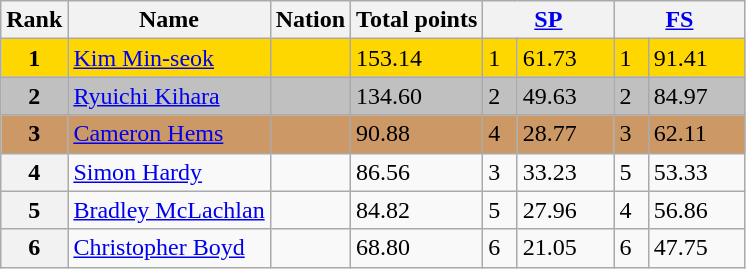<table class="wikitable sortable">
<tr>
<th>Rank</th>
<th>Name</th>
<th>Nation</th>
<th>Total points</th>
<th colspan="2" width="80px"><a href='#'>SP</a></th>
<th colspan="2" width="80px"><a href='#'>FS</a></th>
</tr>
<tr bgcolor="gold">
<td align="center"><strong>1</strong></td>
<td><a href='#'>Kim Min-seok</a></td>
<td></td>
<td>153.14</td>
<td>1</td>
<td>61.73</td>
<td>1</td>
<td>91.41</td>
</tr>
<tr bgcolor="silver">
<td align="center"><strong>2</strong></td>
<td><a href='#'>Ryuichi Kihara</a></td>
<td></td>
<td>134.60</td>
<td>2</td>
<td>49.63</td>
<td>2</td>
<td>84.97</td>
</tr>
<tr bgcolor="cc9966">
<td align="center"><strong>3</strong></td>
<td><a href='#'>Cameron Hems</a></td>
<td></td>
<td>90.88</td>
<td>4</td>
<td>28.77</td>
<td>3</td>
<td>62.11</td>
</tr>
<tr>
<th>4</th>
<td><a href='#'>Simon Hardy</a></td>
<td></td>
<td>86.56</td>
<td>3</td>
<td>33.23</td>
<td>5</td>
<td>53.33</td>
</tr>
<tr>
<th>5</th>
<td><a href='#'>Bradley McLachlan</a></td>
<td></td>
<td>84.82</td>
<td>5</td>
<td>27.96</td>
<td>4</td>
<td>56.86</td>
</tr>
<tr>
<th>6</th>
<td><a href='#'>Christopher Boyd</a></td>
<td></td>
<td>68.80</td>
<td>6</td>
<td>21.05</td>
<td>6</td>
<td>47.75</td>
</tr>
</table>
